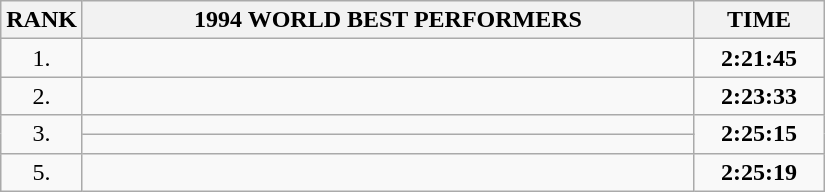<table class=wikitable>
<tr>
<th>RANK</th>
<th align="center" style="width: 25em">1994 WORLD BEST PERFORMERS</th>
<th align="center" style="width: 5em">TIME</th>
</tr>
<tr>
<td align="center">1.</td>
<td></td>
<td align="center"><strong>2:21:45</strong></td>
</tr>
<tr>
<td align="center">2.</td>
<td></td>
<td align="center"><strong>2:23:33</strong></td>
</tr>
<tr>
<td rowspan=2 align="center">3.</td>
<td></td>
<td rowspan=2 align="center"><strong>2:25:15</strong></td>
</tr>
<tr>
<td></td>
</tr>
<tr>
<td align="center">5.</td>
<td></td>
<td align="center"><strong>2:25:19</strong></td>
</tr>
</table>
